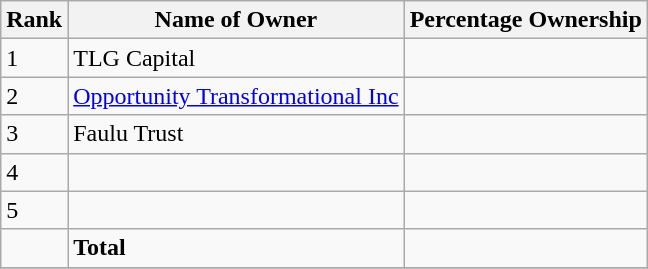<table class="wikitable sortable" style="margin-left:auto;margin-right:auto">
<tr>
<th style="width:2em;">Rank</th>
<th>Name of Owner</th>
<th>Percentage Ownership</th>
</tr>
<tr>
<td>1</td>
<td>TLG Capital</td>
<td></td>
</tr>
<tr>
<td>2</td>
<td><a href='#'>Opportunity Transformational Inc</a></td>
<td></td>
</tr>
<tr>
<td>3</td>
<td>Faulu Trust</td>
<td></td>
</tr>
<tr>
<td>4</td>
<td></td>
<td></td>
</tr>
<tr>
<td>5</td>
<td></td>
<td></td>
</tr>
<tr>
<td></td>
<td><strong>Total</strong></td>
<td></td>
</tr>
<tr>
</tr>
</table>
